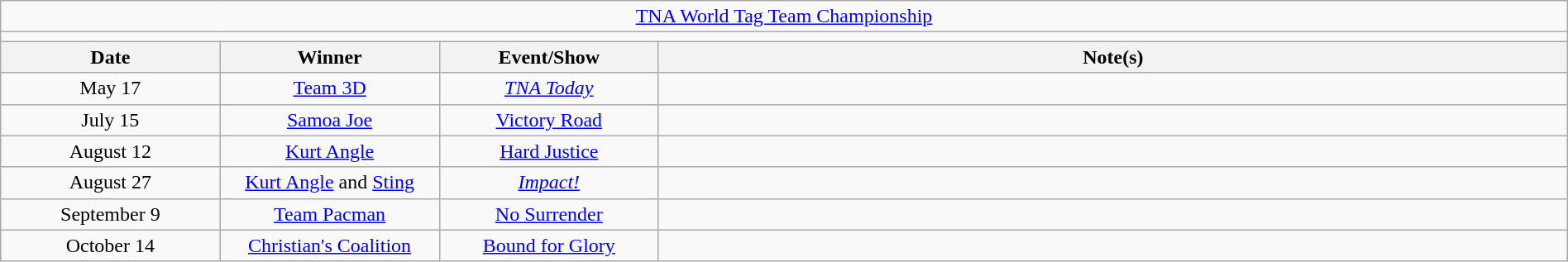<table class="wikitable" style="text-align:center; width:100%;">
<tr>
<td colspan="5"><a href='#'>TNA World Tag Team Championship</a></td>
</tr>
<tr>
<td colspan="5"><strong></strong></td>
</tr>
<tr>
<th width="14%">Date</th>
<th width="14%">Winner</th>
<th width="14%">Event/Show</th>
<th width="58%">Note(s)</th>
</tr>
<tr>
<td>May 17</td>
<td><a href='#'>Team 3D</a><br></td>
<td><em><a href='#'>TNA Today</a></em></td>
<td></td>
</tr>
<tr>
<td>July 15</td>
<td><a href='#'>Samoa Joe</a></td>
<td><a href='#'>Victory Road</a></td>
<td></td>
</tr>
<tr>
<td>August 12</td>
<td><a href='#'>Kurt Angle</a></td>
<td><a href='#'>Hard Justice</a></td>
<td></td>
</tr>
<tr>
<td>August 27</td>
<td><a href='#'>Kurt Angle</a> and <a href='#'>Sting</a></td>
<td><em><a href='#'>Impact!</a></em></td>
<td></td>
</tr>
<tr>
<td>September 9</td>
<td><a href='#'>Team Pacman</a><br></td>
<td><a href='#'>No Surrender</a></td>
<td></td>
</tr>
<tr>
<td>October 14</td>
<td><a href='#'>Christian's Coalition</a><br></td>
<td><a href='#'>Bound for Glory</a></td>
<td></td>
</tr>
</table>
